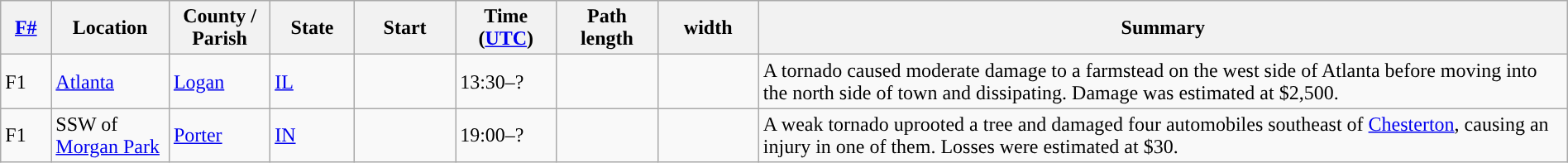<table class="wikitable sortable" style="width:100%;">
<tr>
<th scope="col"  style="width:3%; text-align:center;"><a href='#'>F#</a></th>
<th scope="col"  style="width:7%; text-align:center;" class="unsortable">Location</th>
<th scope="col"  style="width:6%; text-align:center;" class="unsortable">County / Parish</th>
<th scope="col"  style="width:5%; text-align:center;">State</th>
<th scope="col"  style="width:6%; text-align:center;">Start<br></th>
<th scope="col"  style="width:6%; text-align:center;">Time (<a href='#'>UTC</a>)</th>
<th scope="col"  style="width:6%; text-align:center;">Path length</th>
<th scope="col"  style="width:6%; text-align:center;"> width</th>
<th scope="col" class="unsortable" style="width:48%; text-align:center;">Summary</th>
</tr>
<tr>
<td>F1</td>
<td><a href='#'>Atlanta</a></td>
<td><a href='#'>Logan</a></td>
<td><a href='#'>IL</a></td>
<td></td>
<td>13:30–?</td>
<td></td>
<td></td>
<td>A tornado caused moderate damage to a farmstead on the west side of Atlanta before moving into the north side of town and dissipating. Damage was estimated at $2,500.</td>
</tr>
<tr>
<td>F1</td>
<td>SSW of <a href='#'>Morgan Park</a></td>
<td><a href='#'>Porter</a></td>
<td><a href='#'>IN</a></td>
<td></td>
<td>19:00–?</td>
<td></td>
<td></td>
<td>A weak tornado uprooted a tree and damaged four automobiles southeast of <a href='#'>Chesterton</a>, causing an injury in one of them. Losses were estimated at $30.</td>
</tr>
</table>
